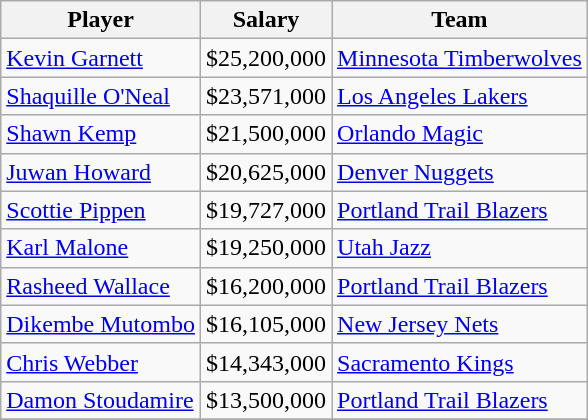<table class="wikitable">
<tr>
<th>Player</th>
<th>Salary</th>
<th>Team</th>
</tr>
<tr>
<td><a href='#'>Kevin Garnett</a></td>
<td>$25,200,000</td>
<td><a href='#'>Minnesota Timberwolves</a></td>
</tr>
<tr>
<td><a href='#'>Shaquille O'Neal</a></td>
<td>$23,571,000</td>
<td><a href='#'>Los Angeles Lakers</a></td>
</tr>
<tr>
<td><a href='#'>Shawn Kemp</a></td>
<td>$21,500,000</td>
<td><a href='#'>Orlando Magic</a></td>
</tr>
<tr>
<td><a href='#'>Juwan Howard</a></td>
<td>$20,625,000</td>
<td><a href='#'>Denver Nuggets</a></td>
</tr>
<tr>
<td><a href='#'>Scottie Pippen</a></td>
<td>$19,727,000</td>
<td><a href='#'>Portland Trail Blazers</a></td>
</tr>
<tr>
<td><a href='#'>Karl Malone</a></td>
<td>$19,250,000</td>
<td><a href='#'>Utah Jazz</a></td>
</tr>
<tr>
<td><a href='#'>Rasheed Wallace</a></td>
<td>$16,200,000</td>
<td><a href='#'>Portland Trail Blazers</a></td>
</tr>
<tr>
<td><a href='#'>Dikembe Mutombo</a></td>
<td>$16,105,000</td>
<td><a href='#'>New Jersey Nets</a></td>
</tr>
<tr>
<td><a href='#'>Chris Webber</a></td>
<td>$14,343,000</td>
<td><a href='#'>Sacramento Kings</a></td>
</tr>
<tr>
<td><a href='#'>Damon Stoudamire</a></td>
<td>$13,500,000</td>
<td><a href='#'>Portland Trail Blazers</a></td>
</tr>
<tr>
</tr>
</table>
